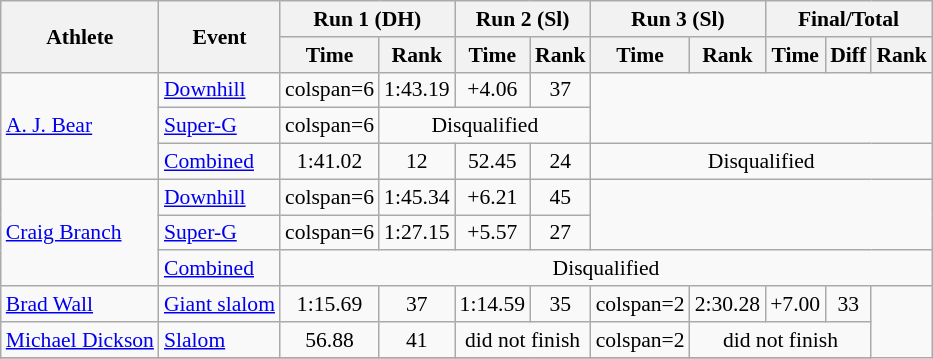<table class="wikitable" style="font-size:90%">
<tr>
<th rowspan="2">Athlete</th>
<th rowspan="2">Event</th>
<th colspan="2">Run 1 (DH)</th>
<th colspan="2">Run 2 (Sl)</th>
<th colspan="2">Run 3 (Sl)</th>
<th colspan="3">Final/Total</th>
</tr>
<tr>
<th>Time</th>
<th>Rank</th>
<th>Time</th>
<th>Rank</th>
<th>Time</th>
<th>Rank</th>
<th>Time</th>
<th>Diff</th>
<th>Rank</th>
</tr>
<tr align="center">
<td align="left" rowspan=3><a href='#'>A. J. Bear</a></td>
<td align="left"><a href='#'>Downhill</a></td>
<td>colspan=6 </td>
<td>1:43.19</td>
<td>+4.06</td>
<td>37</td>
</tr>
<tr align="center">
<td align="left"><a href='#'>Super-G</a></td>
<td>colspan=6 </td>
<td colspan=3>Disqualified</td>
</tr>
<tr align="center">
<td align="left"><a href='#'>Combined</a></td>
<td>1:41.02</td>
<td>12</td>
<td>52.45</td>
<td>24</td>
<td colspan=5>Disqualified</td>
</tr>
<tr align="center">
<td align="left" rowspan=3><a href='#'>Craig Branch</a></td>
<td align="left"><a href='#'>Downhill</a></td>
<td>colspan=6 </td>
<td>1:45.34</td>
<td>+6.21</td>
<td>45</td>
</tr>
<tr align="center">
<td align="left"><a href='#'>Super-G</a></td>
<td>colspan=6 </td>
<td>1:27.15</td>
<td>+5.57</td>
<td>27</td>
</tr>
<tr align="center">
<td align="left"><a href='#'>Combined</a></td>
<td colspan=9>Disqualified</td>
</tr>
<tr align="center">
<td align="left"><a href='#'>Brad Wall</a></td>
<td align="left"><a href='#'>Giant slalom</a></td>
<td>1:15.69</td>
<td>37</td>
<td>1:14.59</td>
<td>35</td>
<td>colspan=2 </td>
<td>2:30.28</td>
<td>+7.00</td>
<td>33</td>
</tr>
<tr align="center">
<td align="left"><a href='#'>Michael Dickson</a></td>
<td align="left"><a href='#'>Slalom</a></td>
<td>56.88</td>
<td>41</td>
<td colspan=2>did not finish</td>
<td>colspan=2 </td>
<td colspan=3>did not finish</td>
</tr>
<tr align="center">
</tr>
</table>
